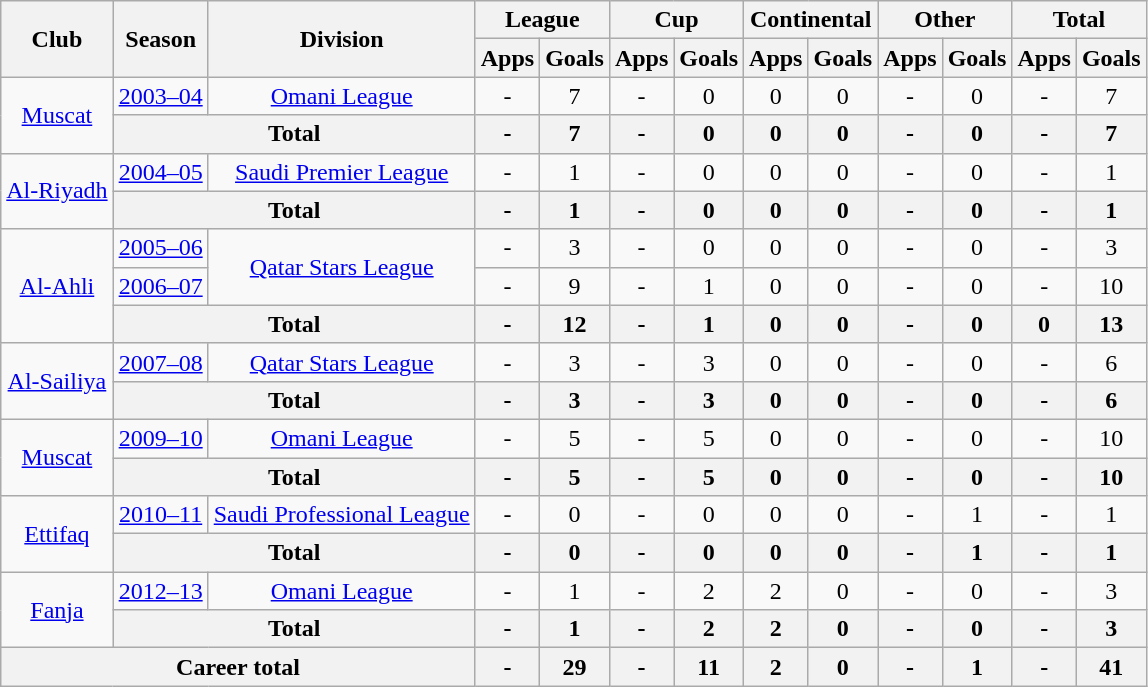<table class="wikitable" style="text-align: center;">
<tr>
<th rowspan="2">Club</th>
<th rowspan="2">Season</th>
<th rowspan="2">Division</th>
<th colspan="2">League</th>
<th colspan="2">Cup</th>
<th colspan="2">Continental</th>
<th colspan="2">Other</th>
<th colspan="2">Total</th>
</tr>
<tr>
<th>Apps</th>
<th>Goals</th>
<th>Apps</th>
<th>Goals</th>
<th>Apps</th>
<th>Goals</th>
<th>Apps</th>
<th>Goals</th>
<th>Apps</th>
<th>Goals</th>
</tr>
<tr>
<td rowspan="2"><a href='#'>Muscat</a></td>
<td><a href='#'>2003–04</a></td>
<td rowspan="1"><a href='#'>Omani League</a></td>
<td>-</td>
<td>7</td>
<td>-</td>
<td>0</td>
<td>0</td>
<td>0</td>
<td>-</td>
<td>0</td>
<td>-</td>
<td>7</td>
</tr>
<tr>
<th colspan="2">Total</th>
<th>-</th>
<th>7</th>
<th>-</th>
<th>0</th>
<th>0</th>
<th>0</th>
<th>-</th>
<th>0</th>
<th>-</th>
<th>7</th>
</tr>
<tr>
<td rowspan="2"><a href='#'>Al-Riyadh</a></td>
<td><a href='#'>2004–05</a></td>
<td rowspan="1"><a href='#'>Saudi Premier League</a></td>
<td>-</td>
<td>1</td>
<td>-</td>
<td>0</td>
<td>0</td>
<td>0</td>
<td>-</td>
<td>0</td>
<td>-</td>
<td>1</td>
</tr>
<tr>
<th colspan="2">Total</th>
<th>-</th>
<th>1</th>
<th>-</th>
<th>0</th>
<th>0</th>
<th>0</th>
<th>-</th>
<th>0</th>
<th>-</th>
<th>1</th>
</tr>
<tr>
<td rowspan="3"><a href='#'>Al-Ahli</a></td>
<td><a href='#'>2005–06</a></td>
<td rowspan="2"><a href='#'>Qatar Stars League</a></td>
<td>-</td>
<td>3</td>
<td>-</td>
<td>0</td>
<td>0</td>
<td>0</td>
<td>-</td>
<td>0</td>
<td>-</td>
<td>3</td>
</tr>
<tr>
<td><a href='#'>2006–07</a></td>
<td>-</td>
<td>9</td>
<td>-</td>
<td>1</td>
<td>0</td>
<td>0</td>
<td>-</td>
<td>0</td>
<td>-</td>
<td>10</td>
</tr>
<tr>
<th colspan="2">Total</th>
<th>-</th>
<th>12</th>
<th>-</th>
<th>1</th>
<th>0</th>
<th>0</th>
<th>-</th>
<th>0</th>
<th>0</th>
<th>13</th>
</tr>
<tr>
<td rowspan="2"><a href='#'>Al-Sailiya</a></td>
<td><a href='#'>2007–08</a></td>
<td rowspan="1"><a href='#'>Qatar Stars League</a></td>
<td>-</td>
<td>3</td>
<td>-</td>
<td>3</td>
<td>0</td>
<td>0</td>
<td>-</td>
<td>0</td>
<td>-</td>
<td>6</td>
</tr>
<tr>
<th colspan="2">Total</th>
<th>-</th>
<th>3</th>
<th>-</th>
<th>3</th>
<th>0</th>
<th>0</th>
<th>-</th>
<th>0</th>
<th>-</th>
<th>6</th>
</tr>
<tr>
<td rowspan="2"><a href='#'>Muscat</a></td>
<td><a href='#'>2009–10</a></td>
<td rowspan="1"><a href='#'>Omani League</a></td>
<td>-</td>
<td>5</td>
<td>-</td>
<td>5</td>
<td>0</td>
<td>0</td>
<td>-</td>
<td>0</td>
<td>-</td>
<td>10</td>
</tr>
<tr>
<th colspan="2">Total</th>
<th>-</th>
<th>5</th>
<th>-</th>
<th>5</th>
<th>0</th>
<th>0</th>
<th>-</th>
<th>0</th>
<th>-</th>
<th>10</th>
</tr>
<tr>
<td rowspan="2"><a href='#'>Ettifaq</a></td>
<td><a href='#'>2010–11</a></td>
<td rowspan="1"><a href='#'>Saudi Professional League</a></td>
<td>-</td>
<td>0</td>
<td>-</td>
<td>0</td>
<td>0</td>
<td>0</td>
<td>-</td>
<td>1</td>
<td>-</td>
<td>1</td>
</tr>
<tr>
<th colspan="2">Total</th>
<th>-</th>
<th>0</th>
<th>-</th>
<th>0</th>
<th>0</th>
<th>0</th>
<th>-</th>
<th>1</th>
<th>-</th>
<th>1</th>
</tr>
<tr>
<td rowspan="2"><a href='#'>Fanja</a></td>
<td><a href='#'>2012–13</a></td>
<td rowspan="1"><a href='#'>Omani League</a></td>
<td>-</td>
<td>1</td>
<td>-</td>
<td>2</td>
<td>2</td>
<td>0</td>
<td>-</td>
<td>0</td>
<td>-</td>
<td>3</td>
</tr>
<tr>
<th colspan="2">Total</th>
<th>-</th>
<th>1</th>
<th>-</th>
<th>2</th>
<th>2</th>
<th>0</th>
<th>-</th>
<th>0</th>
<th>-</th>
<th>3</th>
</tr>
<tr>
<th colspan="3">Career total</th>
<th>-</th>
<th>29</th>
<th>-</th>
<th>11</th>
<th>2</th>
<th>0</th>
<th>-</th>
<th>1</th>
<th>-</th>
<th>41</th>
</tr>
</table>
